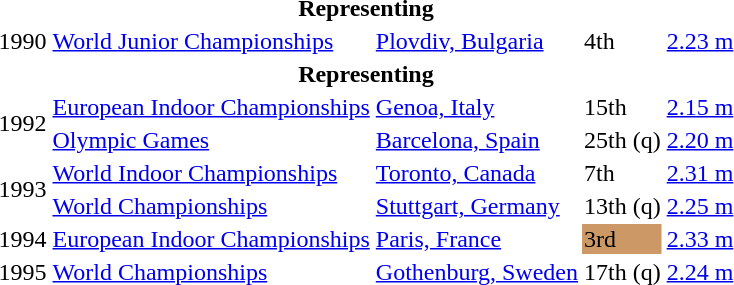<table>
<tr>
<th colspan="6">Representing </th>
</tr>
<tr>
<td>1990</td>
<td><a href='#'>World Junior Championships</a></td>
<td><a href='#'>Plovdiv, Bulgaria</a></td>
<td>4th</td>
<td><a href='#'>2.23 m</a></td>
</tr>
<tr>
<th colspan="6">Representing </th>
</tr>
<tr>
<td rowspan=2>1992</td>
<td><a href='#'>European Indoor Championships</a></td>
<td><a href='#'>Genoa, Italy</a></td>
<td>15th</td>
<td><a href='#'>2.15 m</a></td>
</tr>
<tr>
<td><a href='#'>Olympic Games</a></td>
<td><a href='#'>Barcelona, Spain</a></td>
<td>25th (q)</td>
<td><a href='#'>2.20 m</a></td>
</tr>
<tr>
<td rowspan=2>1993</td>
<td><a href='#'>World Indoor Championships</a></td>
<td><a href='#'>Toronto, Canada</a></td>
<td>7th</td>
<td><a href='#'>2.31 m</a></td>
</tr>
<tr>
<td><a href='#'>World Championships</a></td>
<td><a href='#'>Stuttgart, Germany</a></td>
<td>13th (q)</td>
<td><a href='#'>2.25 m</a></td>
</tr>
<tr>
<td>1994</td>
<td><a href='#'>European Indoor Championships</a></td>
<td><a href='#'>Paris, France</a></td>
<td bgcolor=cc9966>3rd</td>
<td><a href='#'>2.33 m</a></td>
</tr>
<tr>
<td>1995</td>
<td><a href='#'>World Championships</a></td>
<td><a href='#'>Gothenburg, Sweden</a></td>
<td>17th (q)</td>
<td><a href='#'>2.24 m</a></td>
</tr>
</table>
